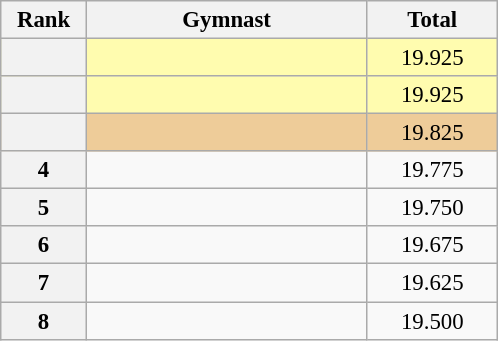<table class="wikitable sortable" style="text-align:center; font-size:95%">
<tr>
<th scope="col" style="width:50px;">Rank</th>
<th scope="col" style="width:180px;">Gymnast</th>
<th scope="col" style="width:80px;">Total</th>
</tr>
<tr style="background:#fffcaf;">
<th scope="row" style="text-align:center"></th>
<td style="text-align:left;"></td>
<td>19.925</td>
</tr>
<tr style="background:#fffcaf;">
<th scope=row style="text-align:center"></th>
<td style="text-align:left;"></td>
<td>19.925</td>
</tr>
<tr style="background:#ec9;">
<th scope=row style="text-align:center"></th>
<td style="text-align:left;"></td>
<td>19.825</td>
</tr>
<tr>
<th scope="row" style="text-align:center">4</th>
<td style="text-align:left;"></td>
<td>19.775</td>
</tr>
<tr>
<th scope=row style="text-align:center">5</th>
<td style="text-align:left;"></td>
<td>19.750</td>
</tr>
<tr>
<th scope=row style="text-align:center">6</th>
<td style="text-align:left;"></td>
<td>19.675</td>
</tr>
<tr>
<th scope=row style="text-align:center">7</th>
<td style="text-align:left;"></td>
<td>19.625</td>
</tr>
<tr>
<th scope=row style="text-align:center">8</th>
<td style="text-align:left;"></td>
<td>19.500</td>
</tr>
</table>
